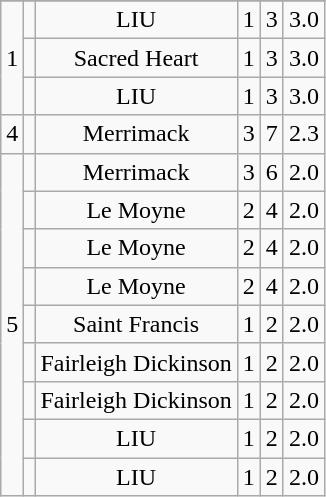<table class="wikitable sortable" style="text-align:center">
<tr>
</tr>
<tr>
<td rowspan="3">1</td>
<td></td>
<td>LIU</td>
<td>1</td>
<td>3</td>
<td>3.0</td>
</tr>
<tr>
<td></td>
<td>Sacred Heart</td>
<td>1</td>
<td>3</td>
<td>3.0</td>
</tr>
<tr>
<td></td>
<td>LIU</td>
<td>1</td>
<td>3</td>
<td>3.0</td>
</tr>
<tr>
<td>4</td>
<td></td>
<td>Merrimack</td>
<td>3</td>
<td>7</td>
<td>2.3</td>
</tr>
<tr>
<td rowspan="9">5</td>
<td></td>
<td>Merrimack</td>
<td>3</td>
<td>6</td>
<td>2.0</td>
</tr>
<tr>
<td></td>
<td>Le Moyne</td>
<td>2</td>
<td>4</td>
<td>2.0</td>
</tr>
<tr>
<td></td>
<td>Le Moyne</td>
<td>2</td>
<td>4</td>
<td>2.0</td>
</tr>
<tr>
<td></td>
<td>Le Moyne</td>
<td>2</td>
<td>4</td>
<td>2.0</td>
</tr>
<tr>
<td></td>
<td>Saint Francis</td>
<td>1</td>
<td>2</td>
<td>2.0</td>
</tr>
<tr>
<td></td>
<td>Fairleigh Dickinson</td>
<td>1</td>
<td>2</td>
<td>2.0</td>
</tr>
<tr>
<td></td>
<td>Fairleigh Dickinson</td>
<td>1</td>
<td>2</td>
<td>2.0</td>
</tr>
<tr>
<td></td>
<td>LIU</td>
<td>1</td>
<td>2</td>
<td>2.0</td>
</tr>
<tr>
<td></td>
<td>LIU</td>
<td>1</td>
<td>2</td>
<td>2.0</td>
</tr>
</table>
